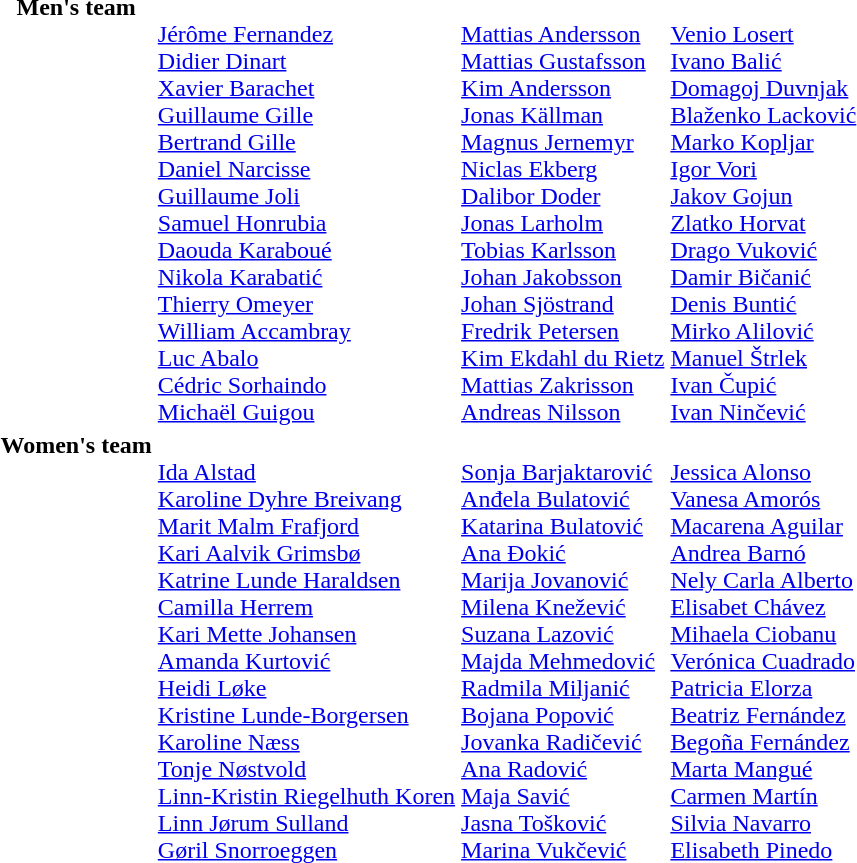<table>
<tr valign="top">
<th scope="row">Men's team<br></th>
<td><br><a href='#'>Jérôme Fernandez</a><br><a href='#'>Didier Dinart</a><br><a href='#'>Xavier Barachet</a><br><a href='#'>Guillaume Gille</a><br><a href='#'>Bertrand Gille</a><br><a href='#'>Daniel Narcisse</a><br><a href='#'>Guillaume Joli</a><br><a href='#'>Samuel Honrubia</a><br><a href='#'>Daouda Karaboué</a><br><a href='#'>Nikola Karabatić</a><br><a href='#'>Thierry Omeyer</a><br><a href='#'>William Accambray</a><br><a href='#'>Luc Abalo</a><br><a href='#'>Cédric Sorhaindo</a><br><a href='#'>Michaël Guigou</a></td>
<td><br><a href='#'>Mattias Andersson</a><br><a href='#'>Mattias Gustafsson</a><br><a href='#'>Kim Andersson</a><br><a href='#'>Jonas Källman</a><br><a href='#'>Magnus Jernemyr</a><br><a href='#'>Niclas Ekberg</a><br><a href='#'>Dalibor Doder</a><br><a href='#'>Jonas Larholm</a><br><a href='#'>Tobias Karlsson</a><br><a href='#'>Johan Jakobsson</a><br><a href='#'>Johan Sjöstrand</a><br><a href='#'>Fredrik Petersen</a><br><a href='#'>Kim Ekdahl du Rietz</a><br><a href='#'>Mattias Zakrisson</a><br><a href='#'>Andreas Nilsson</a></td>
<td><br><a href='#'>Venio Losert</a><br><a href='#'>Ivano Balić</a><br><a href='#'>Domagoj Duvnjak</a><br><a href='#'>Blaženko Lacković</a><br><a href='#'>Marko Kopljar</a><br><a href='#'>Igor Vori</a><br><a href='#'>Jakov Gojun</a><br><a href='#'>Zlatko Horvat</a><br><a href='#'>Drago Vuković</a><br><a href='#'>Damir Bičanić</a><br><a href='#'>Denis Buntić</a><br><a href='#'>Mirko Alilović</a><br><a href='#'>Manuel Štrlek</a><br><a href='#'>Ivan Čupić</a><br><a href='#'>Ivan Ninčević</a></td>
</tr>
<tr valign="top">
<th scope="row">Women's team<br></th>
<td><br><a href='#'>Ida Alstad</a><br><a href='#'>Karoline Dyhre Breivang</a><br><a href='#'>Marit Malm Frafjord</a><br><a href='#'>Kari Aalvik Grimsbø</a><br><a href='#'>Katrine Lunde Haraldsen</a><br><a href='#'>Camilla Herrem</a><br><a href='#'>Kari Mette Johansen</a><br><a href='#'>Amanda Kurtović</a><br><a href='#'>Heidi Løke</a><br><a href='#'>Kristine Lunde-Borgersen</a><br><a href='#'>Karoline Næss</a><br><a href='#'>Tonje Nøstvold</a><br><a href='#'>Linn-Kristin Riegelhuth Koren</a><br><a href='#'>Linn Jørum Sulland</a><br><a href='#'>Gøril Snorroeggen</a></td>
<td><br><a href='#'>Sonja Barjaktarović</a><br><a href='#'>Anđela Bulatović</a><br><a href='#'>Katarina Bulatović</a><br><a href='#'>Ana Đokić</a><br><a href='#'>Marija Jovanović</a><br><a href='#'>Milena Knežević</a><br><a href='#'>Suzana Lazović</a><br><a href='#'>Majda Mehmedović</a><br><a href='#'>Radmila Miljanić</a><br><a href='#'>Bojana Popović</a><br><a href='#'>Jovanka Radičević</a><br><a href='#'>Ana Radović</a><br><a href='#'>Maja Savić</a><br><a href='#'>Jasna Tošković</a><br><a href='#'>Marina Vukčević</a></td>
<td><br><a href='#'>Jessica Alonso</a><br><a href='#'>Vanesa Amorós</a><br><a href='#'>Macarena Aguilar</a><br><a href='#'>Andrea Barnó</a><br><a href='#'>Nely Carla Alberto</a><br><a href='#'>Elisabet Chávez</a><br><a href='#'>Mihaela Ciobanu</a><br><a href='#'>Verónica Cuadrado</a><br><a href='#'>Patricia Elorza</a><br><a href='#'>Beatriz Fernández</a><br><a href='#'>Begoña Fernández</a><br><a href='#'>Marta Mangué</a><br><a href='#'>Carmen Martín</a><br><a href='#'>Silvia Navarro</a><br><a href='#'>Elisabeth Pinedo</a></td>
</tr>
</table>
